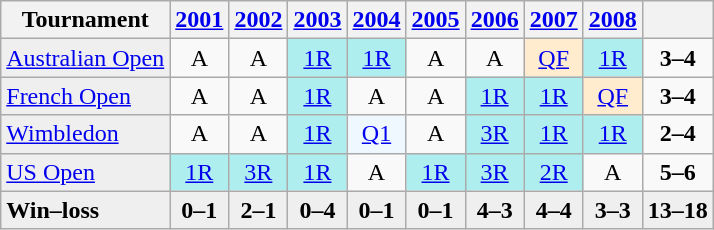<table class="wikitable">
<tr>
<th>Tournament</th>
<th><a href='#'>2001</a></th>
<th><a href='#'>2002</a></th>
<th><a href='#'>2003</a></th>
<th><a href='#'>2004</a></th>
<th><a href='#'>2005</a></th>
<th><a href='#'>2006</a></th>
<th><a href='#'>2007</a></th>
<th><a href='#'>2008</a></th>
<th></th>
</tr>
<tr>
<td style="background:#EFEFEF;"><a href='#'>Australian Open</a></td>
<td align="center">A</td>
<td align="center">A</td>
<td align="center" style="background:#afeeee;"><a href='#'>1R</a></td>
<td align="center" style="background:#afeeee;"><a href='#'>1R</a></td>
<td align="center">A</td>
<td align="center">A</td>
<td align="center" style="background:#ffebcd;"><a href='#'>QF</a></td>
<td align="center" style="background:#afeeee;"><a href='#'>1R</a></td>
<td align="center"><strong>3–4</strong></td>
</tr>
<tr>
<td style="background:#EFEFEF;"><a href='#'>French Open</a></td>
<td align="center">A</td>
<td align="center">A</td>
<td align="center" style="background:#afeeee;"><a href='#'>1R</a></td>
<td align="center">A</td>
<td align="center">A</td>
<td align="center" style="background:#afeeee;"><a href='#'>1R</a></td>
<td align="center" style="background:#afeeee;"><a href='#'>1R</a></td>
<td align="center" style="background:#ffebcd;"><a href='#'>QF</a></td>
<td align="center"><strong>3–4</strong></td>
</tr>
<tr>
<td style="background:#EFEFEF;"><a href='#'>Wimbledon</a></td>
<td align="center">A</td>
<td align="center">A</td>
<td align="center" style="background:#afeeee;"><a href='#'>1R</a></td>
<td align="center" style="background:#f0f8ff;"><a href='#'>Q1</a></td>
<td align="center">A</td>
<td align="center" style="background:#afeeee;"><a href='#'>3R</a></td>
<td align="center" style="background:#afeeee;"><a href='#'>1R</a></td>
<td align="center" style="background:#afeeee;"><a href='#'>1R</a></td>
<td align="center"><strong>2–4</strong></td>
</tr>
<tr>
<td style="background:#EFEFEF;"><a href='#'>US Open</a></td>
<td align="center" style="background:#afeeee;"><a href='#'>1R</a></td>
<td align="center" style="background:#afeeee;"><a href='#'>3R</a></td>
<td align="center" style="background:#afeeee;"><a href='#'>1R</a></td>
<td align="center">A</td>
<td align="center" style="background:#afeeee;"><a href='#'>1R</a></td>
<td align="center" style="background:#afeeee;"><a href='#'>3R</a></td>
<td align="center" style="background:#afeeee;"><a href='#'>2R</a></td>
<td align="center">A</td>
<td align="center"><strong>5–6</strong></td>
</tr>
<tr>
<td style="background:#EFEFEF;"><strong>Win–loss</strong></td>
<td align="center" style="background:#EFEFEF;"><strong>0–1</strong></td>
<td align="center" style="background:#EFEFEF;"><strong>2–1</strong></td>
<td align="center" style="background:#EFEFEF;"><strong>0–4</strong></td>
<td align="center" style="background:#EFEFEF;"><strong>0–1</strong></td>
<td align="center" style="background:#EFEFEF;"><strong>0–1</strong></td>
<td align="center" style="background:#EFEFEF;"><strong>4–3</strong></td>
<td align="center" style="background:#EFEFEF;"><strong>4–4</strong></td>
<td align="center" style="background:#EFEFEF;"><strong>3–3</strong></td>
<td align="center" style="background:#EFEFEF;"><strong>13–18</strong></td>
</tr>
</table>
